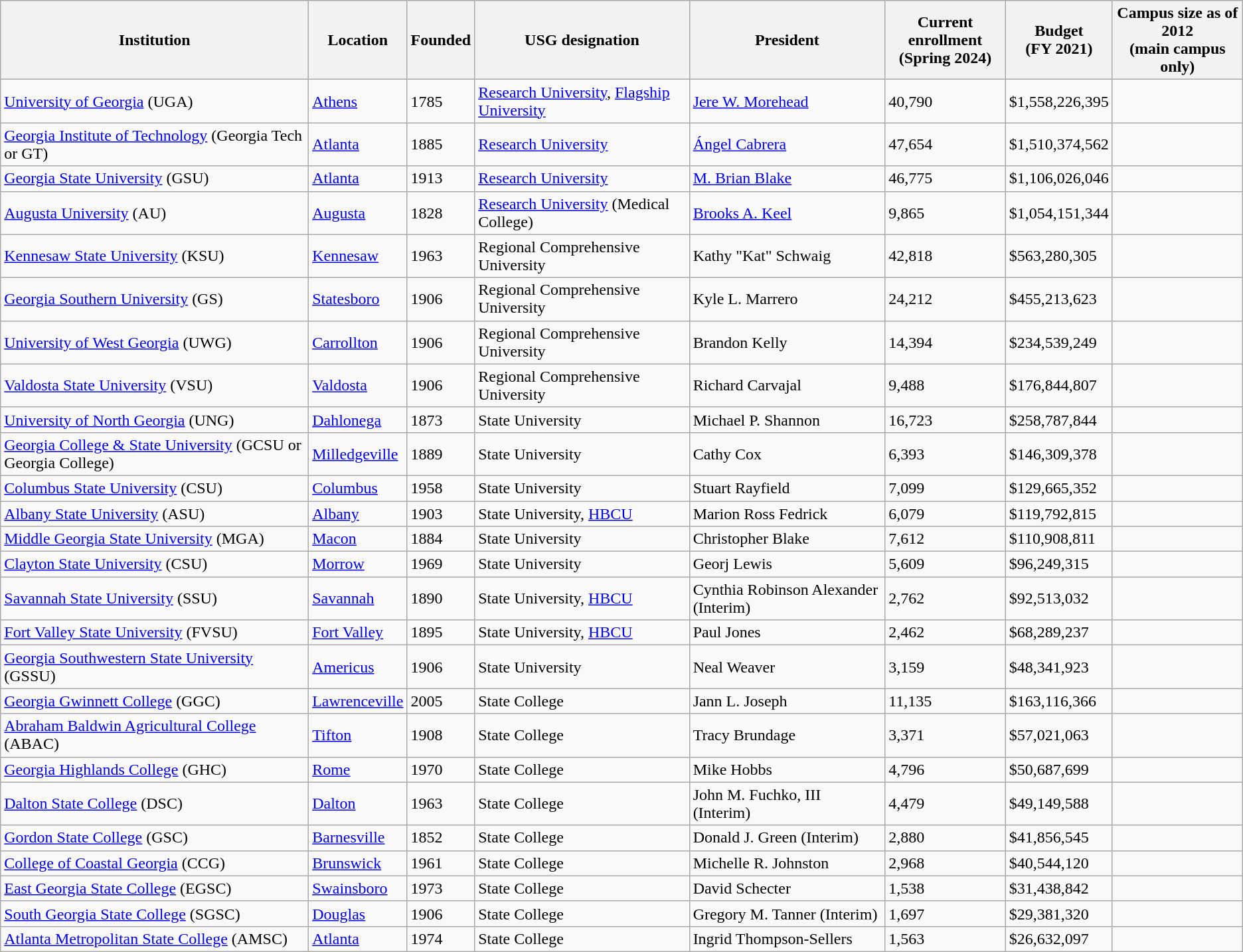<table class="wikitable sortable">
<tr>
<th>Institution</th>
<th>Location</th>
<th>Founded</th>
<th>USG designation</th>
<th class="unsortable">President</th>
<th data-sort-type="number">Current enrollment<br>(Spring 2024)</th>
<th>Budget<br>(FY 2021)</th>
<th>Campus size as of 2012<br>(main campus only)</th>
</tr>
<tr>
<td><a href='#'>University of Georgia</a> (UGA)</td>
<td><a href='#'>Athens</a></td>
<td>1785</td>
<td><a href='#'>Research University</a>, <a href='#'>Flagship University</a></td>
<td><a href='#'>Jere W. Morehead</a></td>
<td>40,790</td>
<td>$1,558,226,395</td>
<td></td>
</tr>
<tr>
<td><a href='#'>Georgia Institute of Technology</a> (Georgia Tech or GT)</td>
<td><a href='#'>Atlanta</a></td>
<td>1885</td>
<td><a href='#'>Research University</a></td>
<td><a href='#'>Ángel Cabrera</a></td>
<td>47,654</td>
<td>$1,510,374,562</td>
<td></td>
</tr>
<tr>
<td><a href='#'>Georgia State University</a> (GSU)</td>
<td><a href='#'>Atlanta</a></td>
<td>1913</td>
<td><a href='#'>Research University</a></td>
<td><a href='#'>M. Brian Blake</a></td>
<td>46,775</td>
<td>$1,106,026,046</td>
<td></td>
</tr>
<tr>
<td><a href='#'>Augusta University</a> (AU)</td>
<td><a href='#'>Augusta</a></td>
<td>1828</td>
<td><a href='#'>Research University</a> (Medical College)</td>
<td><a href='#'>Brooks A. Keel</a></td>
<td>9,865</td>
<td>$1,054,151,344</td>
<td></td>
</tr>
<tr>
<td><a href='#'>Kennesaw State University</a> (KSU)</td>
<td><a href='#'>Kennesaw</a></td>
<td>1963</td>
<td>Regional Comprehensive University</td>
<td>Kathy "Kat" Schwaig</td>
<td>42,818</td>
<td>$563,280,305</td>
<td></td>
</tr>
<tr>
<td><a href='#'>Georgia Southern University</a> (GS)</td>
<td><a href='#'>Statesboro</a></td>
<td>1906</td>
<td>Regional Comprehensive University</td>
<td>Kyle L. Marrero</td>
<td>24,212</td>
<td>$455,213,623</td>
<td></td>
</tr>
<tr>
<td><a href='#'>University of West Georgia</a> (UWG)</td>
<td><a href='#'>Carrollton</a></td>
<td>1906</td>
<td>Regional Comprehensive University</td>
<td>Brandon Kelly</td>
<td>14,394</td>
<td>$234,539,249</td>
<td></td>
</tr>
<tr>
<td><a href='#'>Valdosta State University</a> (VSU)</td>
<td><a href='#'>Valdosta</a></td>
<td>1906</td>
<td>Regional Comprehensive University</td>
<td>Richard Carvajal</td>
<td>9,488</td>
<td>$176,844,807</td>
<td></td>
</tr>
<tr>
<td><a href='#'>University of North Georgia</a> (UNG)</td>
<td><a href='#'>Dahlonega</a></td>
<td>1873</td>
<td>State University</td>
<td>Michael P. Shannon</td>
<td>16,723</td>
<td>$258,787,844</td>
<td></td>
</tr>
<tr>
<td><a href='#'>Georgia College & State University</a> (GCSU or Georgia College)</td>
<td><a href='#'>Milledgeville</a></td>
<td>1889</td>
<td>State University</td>
<td>Cathy Cox</td>
<td>6,393</td>
<td>$146,309,378</td>
<td></td>
</tr>
<tr>
<td><a href='#'>Columbus State University</a> (CSU)</td>
<td><a href='#'>Columbus</a></td>
<td>1958</td>
<td>State University</td>
<td>Stuart Rayfield</td>
<td>7,099</td>
<td>$129,665,352</td>
<td></td>
</tr>
<tr>
<td><a href='#'>Albany State University</a> (ASU)</td>
<td><a href='#'>Albany</a></td>
<td>1903</td>
<td>State University, <a href='#'>HBCU</a></td>
<td>Marion Ross Fedrick</td>
<td>6,079</td>
<td>$119,792,815</td>
<td></td>
</tr>
<tr>
<td><a href='#'>Middle Georgia State University</a> (MGA)</td>
<td><a href='#'>Macon</a></td>
<td>1884</td>
<td>State University</td>
<td>Christopher Blake</td>
<td>7,612</td>
<td>$110,908,811</td>
<td></td>
</tr>
<tr>
<td><a href='#'>Clayton State University</a> (CSU)</td>
<td><a href='#'>Morrow</a></td>
<td>1969</td>
<td>State University</td>
<td>Georj Lewis</td>
<td>5,609</td>
<td>$96,249,315</td>
<td></td>
</tr>
<tr>
<td><a href='#'>Savannah State University</a> (SSU)</td>
<td><a href='#'>Savannah</a></td>
<td>1890</td>
<td>State University, <a href='#'>HBCU</a></td>
<td>Cynthia Robinson Alexander (Interim)</td>
<td>2,762</td>
<td>$92,513,032</td>
<td></td>
</tr>
<tr>
<td><a href='#'>Fort Valley State University</a> (FVSU)</td>
<td><a href='#'>Fort Valley</a></td>
<td>1895</td>
<td>State University, <a href='#'>HBCU</a></td>
<td>Paul Jones</td>
<td>2,462</td>
<td>$68,289,237</td>
<td></td>
</tr>
<tr>
<td><a href='#'>Georgia Southwestern State University</a> (GSSU)</td>
<td><a href='#'>Americus</a></td>
<td>1906</td>
<td>State University</td>
<td>Neal Weaver</td>
<td>3,159</td>
<td>$48,341,923</td>
<td></td>
</tr>
<tr>
<td><a href='#'>Georgia Gwinnett College</a> (GGC)</td>
<td><a href='#'>Lawrenceville</a></td>
<td>2005</td>
<td>State College</td>
<td>Jann L. Joseph</td>
<td>11,135</td>
<td>$163,116,366</td>
<td></td>
</tr>
<tr>
<td><a href='#'>Abraham Baldwin Agricultural College</a> (ABAC)</td>
<td><a href='#'>Tifton</a></td>
<td>1908</td>
<td>State College</td>
<td>Tracy Brundage</td>
<td>3,371</td>
<td>$57,021,063</td>
<td></td>
</tr>
<tr>
<td><a href='#'>Georgia Highlands College</a> (GHC)</td>
<td><a href='#'>Rome</a></td>
<td>1970</td>
<td>State College</td>
<td>Mike Hobbs</td>
<td>4,796</td>
<td>$50,687,699</td>
<td></td>
</tr>
<tr>
<td><a href='#'>Dalton State College</a> (DSC)</td>
<td><a href='#'>Dalton</a></td>
<td>1963</td>
<td>State College</td>
<td>John M. Fuchko, III (Interim)</td>
<td>4,479</td>
<td>$49,149,588</td>
<td></td>
</tr>
<tr>
<td><a href='#'>Gordon State College</a> (GSC)</td>
<td><a href='#'>Barnesville</a></td>
<td>1852</td>
<td>State College</td>
<td>Donald J. Green (Interim)</td>
<td>2,880</td>
<td>$41,856,545</td>
<td></td>
</tr>
<tr>
<td><a href='#'>College of Coastal Georgia</a> (CCG)</td>
<td><a href='#'>Brunswick</a></td>
<td>1961</td>
<td>State College</td>
<td>Michelle R. Johnston</td>
<td>2,968</td>
<td>$40,544,120</td>
<td></td>
</tr>
<tr>
<td><a href='#'>East Georgia State College</a> (EGSC)</td>
<td><a href='#'>Swainsboro</a></td>
<td>1973</td>
<td>State College</td>
<td>David Schecter</td>
<td>1,538</td>
<td>$31,438,842</td>
<td></td>
</tr>
<tr>
<td><a href='#'>South Georgia State College</a> (SGSC)</td>
<td><a href='#'>Douglas</a></td>
<td>1906</td>
<td>State College</td>
<td>Gregory M. Tanner (Interim)</td>
<td>1,697</td>
<td>$29,381,320</td>
<td></td>
</tr>
<tr>
<td><a href='#'>Atlanta Metropolitan State College</a> (AMSC)</td>
<td><a href='#'>Atlanta</a></td>
<td>1974</td>
<td>State College</td>
<td>Ingrid Thompson-Sellers</td>
<td>1,563</td>
<td>$26,632,097</td>
<td></td>
</tr>
</table>
